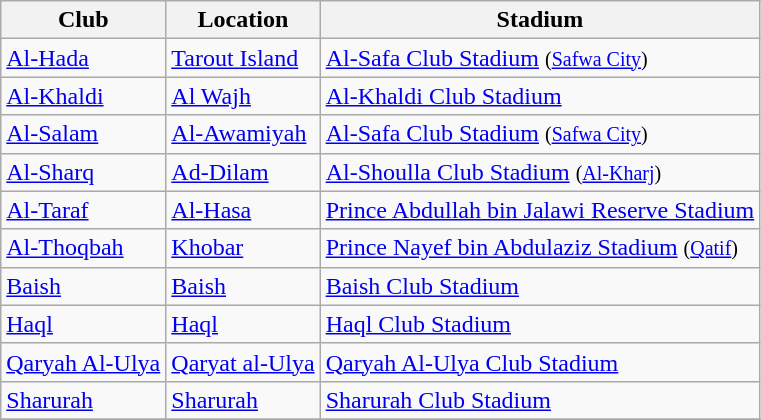<table class="wikitable sortable">
<tr>
<th>Club</th>
<th>Location</th>
<th>Stadium</th>
</tr>
<tr>
<td><a href='#'>Al-Hada</a></td>
<td><a href='#'>Tarout Island</a></td>
<td><a href='#'>Al-Safa Club Stadium</a> <small>(<a href='#'>Safwa City</a>)</small></td>
</tr>
<tr>
<td><a href='#'>Al-Khaldi</a></td>
<td><a href='#'>Al Wajh</a></td>
<td><a href='#'>Al-Khaldi Club Stadium</a></td>
</tr>
<tr>
<td><a href='#'>Al-Salam</a></td>
<td><a href='#'>Al-Awamiyah</a></td>
<td><a href='#'>Al-Safa Club Stadium</a> <small>(<a href='#'>Safwa City</a>)</small></td>
</tr>
<tr>
<td><a href='#'>Al-Sharq</a></td>
<td><a href='#'>Ad-Dilam</a></td>
<td><a href='#'>Al-Shoulla Club Stadium</a> <small>(<a href='#'>Al-Kharj</a>)</small></td>
</tr>
<tr>
<td><a href='#'>Al-Taraf</a></td>
<td><a href='#'>Al-Hasa</a> </td>
<td><a href='#'>Prince Abdullah bin Jalawi Reserve Stadium</a></td>
</tr>
<tr>
<td><a href='#'>Al-Thoqbah</a></td>
<td><a href='#'>Khobar</a></td>
<td><a href='#'>Prince Nayef bin Abdulaziz Stadium</a> <small>(<a href='#'>Qatif</a>)</small></td>
</tr>
<tr>
<td><a href='#'>Baish</a></td>
<td><a href='#'>Baish</a></td>
<td><a href='#'>Baish Club Stadium</a></td>
</tr>
<tr>
<td><a href='#'>Haql</a></td>
<td><a href='#'>Haql</a></td>
<td><a href='#'>Haql Club Stadium</a></td>
</tr>
<tr>
<td><a href='#'>Qaryah Al-Ulya</a></td>
<td><a href='#'>Qaryat al-Ulya</a></td>
<td><a href='#'>Qaryah Al-Ulya Club Stadium</a></td>
</tr>
<tr>
<td><a href='#'>Sharurah</a></td>
<td><a href='#'>Sharurah</a></td>
<td><a href='#'>Sharurah Club Stadium</a></td>
</tr>
<tr>
</tr>
</table>
